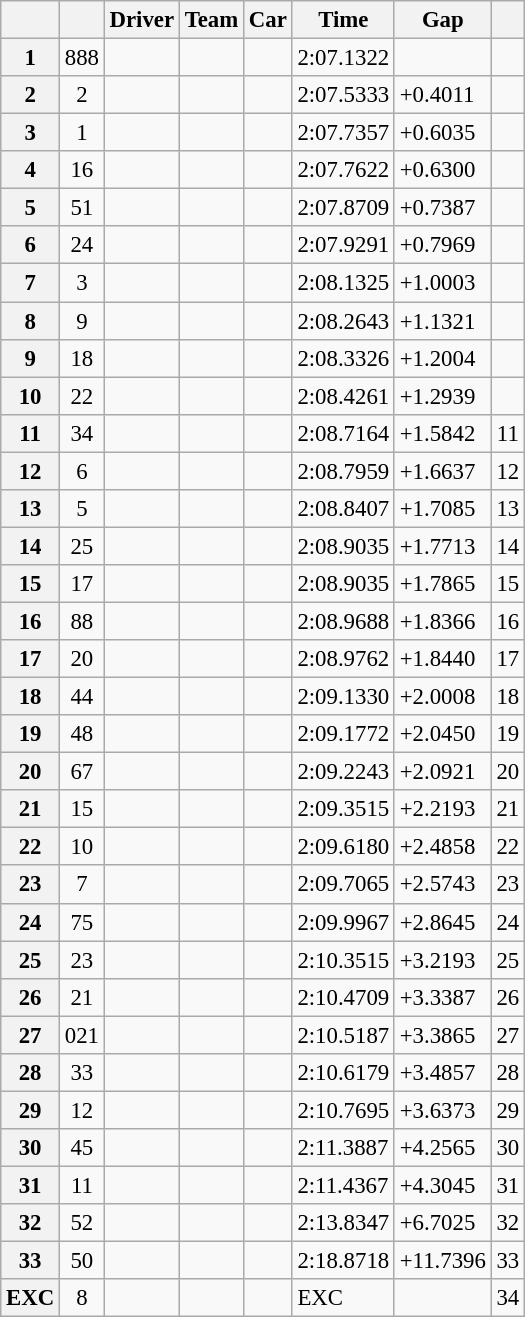<table class="wikitable" style="font-size: 95%">
<tr>
<th></th>
<th></th>
<th>Driver</th>
<th>Team</th>
<th>Car</th>
<th>Time</th>
<th>Gap</th>
<th></th>
</tr>
<tr>
<th>1</th>
<td align="center">888</td>
<td></td>
<td></td>
<td></td>
<td>2:07.1322</td>
<td></td>
<td align="center"></td>
</tr>
<tr>
<th>2</th>
<td align="center">2</td>
<td></td>
<td></td>
<td></td>
<td>2:07.5333</td>
<td>+0.4011</td>
<td align="center"></td>
</tr>
<tr>
<th>3</th>
<td align="center">1</td>
<td></td>
<td></td>
<td></td>
<td>2:07.7357</td>
<td>+0.6035</td>
<td align="center"></td>
</tr>
<tr>
<th>4</th>
<td align="center">16</td>
<td></td>
<td></td>
<td></td>
<td>2:07.7622</td>
<td>+0.6300</td>
<td align="center"></td>
</tr>
<tr>
<th>5</th>
<td align="center">51</td>
<td></td>
<td></td>
<td></td>
<td>2:07.8709</td>
<td>+0.7387</td>
<td align="center"></td>
</tr>
<tr>
<th>6</th>
<td align="center">24</td>
<td></td>
<td></td>
<td></td>
<td>2:07.9291</td>
<td>+0.7969</td>
<td align="center"></td>
</tr>
<tr>
<th>7</th>
<td align="center">3</td>
<td></td>
<td></td>
<td></td>
<td>2:08.1325</td>
<td>+1.0003</td>
<td align="center"></td>
</tr>
<tr>
<th>8</th>
<td align="center">9</td>
<td></td>
<td></td>
<td></td>
<td>2:08.2643</td>
<td>+1.1321</td>
<td align="center"></td>
</tr>
<tr>
<th>9</th>
<td align="center">18</td>
<td></td>
<td></td>
<td></td>
<td>2:08.3326</td>
<td>+1.2004</td>
<td align="center"></td>
</tr>
<tr>
<th>10</th>
<td align="center">22</td>
<td></td>
<td></td>
<td></td>
<td>2:08.4261</td>
<td>+1.2939</td>
<td align="center"></td>
</tr>
<tr>
<th>11</th>
<td align="center">34</td>
<td></td>
<td></td>
<td></td>
<td>2:08.7164</td>
<td>+1.5842</td>
<td align="center">11</td>
</tr>
<tr>
<th>12</th>
<td align="center">6</td>
<td></td>
<td></td>
<td></td>
<td>2:08.7959</td>
<td>+1.6637</td>
<td align="center">12</td>
</tr>
<tr>
<th>13</th>
<td align="center">5</td>
<td></td>
<td></td>
<td></td>
<td>2:08.8407</td>
<td>+1.7085</td>
<td align="center">13</td>
</tr>
<tr>
<th>14</th>
<td align="center">25</td>
<td></td>
<td></td>
<td></td>
<td>2:08.9035</td>
<td>+1.7713</td>
<td align="center">14</td>
</tr>
<tr>
<th>15</th>
<td align="center">17</td>
<td></td>
<td></td>
<td></td>
<td>2:08.9035</td>
<td>+1.7865</td>
<td align="center">15</td>
</tr>
<tr>
<th>16</th>
<td align="center">88</td>
<td></td>
<td></td>
<td></td>
<td>2:08.9688</td>
<td>+1.8366</td>
<td align="center">16</td>
</tr>
<tr>
<th>17</th>
<td align="center">20</td>
<td></td>
<td></td>
<td></td>
<td>2:08.9762</td>
<td>+1.8440</td>
<td align="center">17</td>
</tr>
<tr>
<th>18</th>
<td align="center">44</td>
<td></td>
<td></td>
<td></td>
<td>2:09.1330</td>
<td>+2.0008</td>
<td align="center">18</td>
</tr>
<tr>
<th>19</th>
<td align="center">48</td>
<td></td>
<td></td>
<td></td>
<td>2:09.1772</td>
<td>+2.0450</td>
<td align="center">19</td>
</tr>
<tr>
<th>20</th>
<td align="center">67</td>
<td></td>
<td></td>
<td></td>
<td>2:09.2243</td>
<td>+2.0921</td>
<td align="center">20</td>
</tr>
<tr>
<th>21</th>
<td align="center">15</td>
<td></td>
<td></td>
<td></td>
<td>2:09.3515</td>
<td>+2.2193</td>
<td align="center">21</td>
</tr>
<tr>
<th>22</th>
<td align="center">10</td>
<td></td>
<td></td>
<td></td>
<td>2:09.6180</td>
<td>+2.4858</td>
<td align="center">22</td>
</tr>
<tr>
<th>23</th>
<td align="center">7</td>
<td></td>
<td></td>
<td></td>
<td>2:09.7065</td>
<td>+2.5743</td>
<td align="center">23</td>
</tr>
<tr>
<th>24</th>
<td align="center">75</td>
<td></td>
<td></td>
<td></td>
<td>2:09.9967</td>
<td>+2.8645</td>
<td align="center">24</td>
</tr>
<tr>
<th>25</th>
<td align="center">23</td>
<td></td>
<td></td>
<td></td>
<td>2:10.3515</td>
<td>+3.2193</td>
<td align="center">25</td>
</tr>
<tr>
<th>26</th>
<td align="center">21</td>
<td></td>
<td></td>
<td></td>
<td>2:10.4709</td>
<td>+3.3387</td>
<td align="center">26</td>
</tr>
<tr>
<th>27</th>
<td align="center">021</td>
<td></td>
<td></td>
<td></td>
<td>2:10.5187</td>
<td>+3.3865</td>
<td align="center">27</td>
</tr>
<tr>
<th>28</th>
<td align="center">33</td>
<td></td>
<td></td>
<td></td>
<td>2:10.6179</td>
<td>+3.4857</td>
<td align="center">28</td>
</tr>
<tr>
<th>29</th>
<td align="center">12</td>
<td></td>
<td></td>
<td></td>
<td>2:10.7695</td>
<td>+3.6373</td>
<td align="center">29</td>
</tr>
<tr>
<th>30</th>
<td align="center">45</td>
<td></td>
<td></td>
<td></td>
<td>2:11.3887</td>
<td>+4.2565</td>
<td align="center">30</td>
</tr>
<tr>
<th>31</th>
<td align="center">11</td>
<td></td>
<td></td>
<td></td>
<td>2:11.4367</td>
<td>+4.3045</td>
<td align="center">31</td>
</tr>
<tr>
<th>32</th>
<td align="center">52</td>
<td></td>
<td></td>
<td></td>
<td>2:13.8347</td>
<td>+6.7025</td>
<td align="center">32</td>
</tr>
<tr>
<th>33</th>
<td align="center">50</td>
<td></td>
<td></td>
<td></td>
<td>2:18.8718</td>
<td>+11.7396</td>
<td align="center">33</td>
</tr>
<tr>
<th>EXC</th>
<td align="center">8</td>
<td></td>
<td></td>
<td></td>
<td>EXC</td>
<td></td>
<td align="center">34</td>
</tr>
</table>
